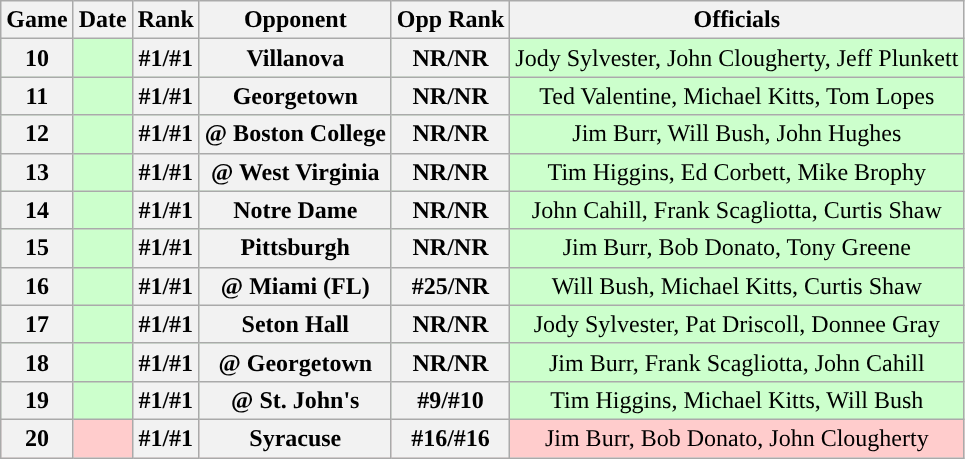<table class="wikitable">
<tr>
<th>Game</th>
<th>Date</th>
<th>Rank</th>
<th>Opponent</th>
<th>Opp Rank</th>
<th>Officials</th>
</tr>
<tr align="center" bgcolor="#ccffcc">
<th>10</th>
<td></td>
<th>#1/#1</th>
<th>Villanova</th>
<th>NR/NR</th>
<td>Jody Sylvester, John Clougherty, Jeff Plunkett</td>
</tr>
<tr align="center" bgcolor="#ccffcc">
<th>11</th>
<td></td>
<th>#1/#1</th>
<th>Georgetown</th>
<th>NR/NR</th>
<td>Ted Valentine, Michael Kitts, Tom Lopes</td>
</tr>
<tr align="center" bgcolor="#ccffcc">
<th>12</th>
<td></td>
<th>#1/#1</th>
<th>@ Boston College</th>
<th>NR/NR</th>
<td>Jim Burr, Will Bush, John Hughes</td>
</tr>
<tr align="center" bgcolor="#ccffcc">
<th>13</th>
<td></td>
<th>#1/#1</th>
<th>@ West Virginia</th>
<th>NR/NR</th>
<td>Tim Higgins, Ed Corbett, Mike Brophy</td>
</tr>
<tr align="center" bgcolor="#ccffcc">
<th>14</th>
<td></td>
<th>#1/#1</th>
<th>Notre Dame</th>
<th>NR/NR</th>
<td>John Cahill, Frank Scagliotta, Curtis Shaw</td>
</tr>
<tr align="center" bgcolor="#ccffcc">
<th>15</th>
<td></td>
<th>#1/#1</th>
<th>Pittsburgh</th>
<th>NR/NR</th>
<td>Jim Burr, Bob Donato, Tony Greene</td>
</tr>
<tr align="center" bgcolor="#ccffcc">
<th>16</th>
<td></td>
<th>#1/#1</th>
<th>@ Miami (FL)</th>
<th>#25/NR</th>
<td>Will Bush, Michael Kitts, Curtis Shaw</td>
</tr>
<tr align="center" bgcolor="#ccffcc">
<th>17</th>
<td></td>
<th>#1/#1</th>
<th>Seton Hall</th>
<th>NR/NR</th>
<td>Jody Sylvester, Pat Driscoll, Donnee Gray</td>
</tr>
<tr align="center" bgcolor="#ccffcc">
<th>18</th>
<td></td>
<th>#1/#1</th>
<th>@ Georgetown</th>
<th>NR/NR</th>
<td>Jim Burr, Frank Scagliotta, John Cahill</td>
</tr>
<tr align="center" bgcolor="#ccffcc">
<th>19</th>
<td></td>
<th>#1/#1</th>
<th>@ St. John's</th>
<th>#9/#10</th>
<td>Tim Higgins, Michael Kitts, Will Bush</td>
</tr>
<tr align="center" bgcolor="#ffcccc">
<th>20</th>
<td></td>
<th>#1/#1</th>
<th>Syracuse</th>
<th>#16/#16</th>
<td>Jim Burr, Bob Donato, John Clougherty</td>
</tr>
</table>
